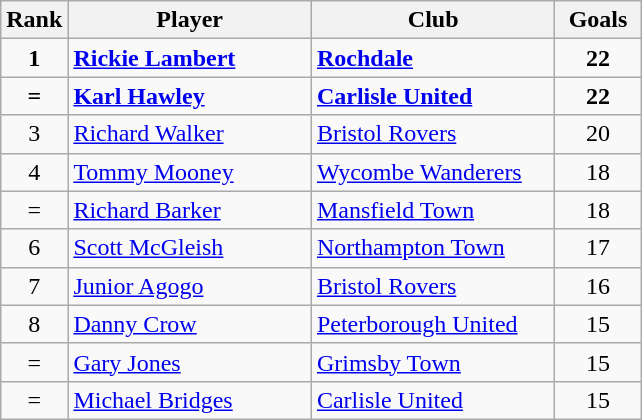<table class="wikitable" style="text-align: center;">
<tr>
<th width=20>Rank</th>
<th width=155>Player</th>
<th width=155>Club</th>
<th width=50>Goals</th>
</tr>
<tr>
<td><strong>1</strong></td>
<td align=left><strong> <a href='#'>Rickie Lambert</a> </strong></td>
<td align=left><strong> <a href='#'>Rochdale</a> </strong></td>
<td><strong>22</strong></td>
</tr>
<tr>
<td><strong>=</strong></td>
<td align=left><strong> <a href='#'>Karl Hawley</a> </strong></td>
<td align=left><strong> <a href='#'>Carlisle United</a> </strong></td>
<td><strong>22</strong></td>
</tr>
<tr>
<td>3</td>
<td align=left><a href='#'>Richard Walker</a></td>
<td align=left><a href='#'>Bristol Rovers</a></td>
<td>20</td>
</tr>
<tr>
<td>4</td>
<td align=left><a href='#'>Tommy Mooney</a></td>
<td align=left><a href='#'>Wycombe Wanderers</a></td>
<td>18</td>
</tr>
<tr>
<td>=</td>
<td align=left><a href='#'>Richard Barker</a></td>
<td align=left><a href='#'>Mansfield Town</a></td>
<td>18</td>
</tr>
<tr>
<td>6</td>
<td align=left><a href='#'>Scott McGleish</a></td>
<td align=left><a href='#'>Northampton Town</a></td>
<td>17</td>
</tr>
<tr>
<td>7</td>
<td align=left><a href='#'>Junior Agogo</a></td>
<td align=left><a href='#'>Bristol Rovers</a></td>
<td>16</td>
</tr>
<tr>
<td>8</td>
<td align=left><a href='#'>Danny Crow</a></td>
<td align=left><a href='#'>Peterborough United</a></td>
<td>15</td>
</tr>
<tr>
<td>=</td>
<td align=left><a href='#'>Gary Jones</a></td>
<td align=left><a href='#'>Grimsby Town</a></td>
<td>15</td>
</tr>
<tr>
<td>=</td>
<td align=left><a href='#'>Michael Bridges</a></td>
<td align=left><a href='#'>Carlisle United</a></td>
<td>15</td>
</tr>
</table>
